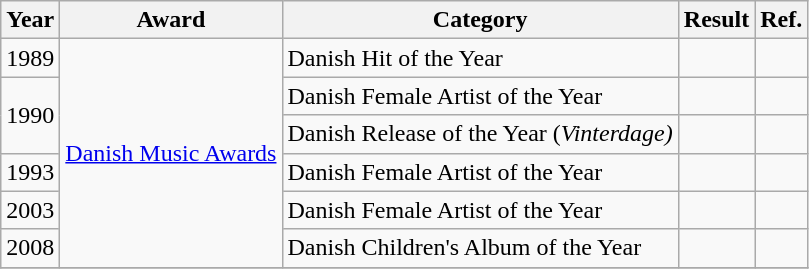<table class="wikitable">
<tr>
<th>Year</th>
<th>Award</th>
<th>Category</th>
<th>Result</th>
<th>Ref.</th>
</tr>
<tr>
<td rowspan="1">1989</td>
<td rowspan="6"><a href='#'>Danish Music Awards</a></td>
<td>Danish Hit of the Year</td>
<td></td>
<td></td>
</tr>
<tr>
<td rowspan="2">1990</td>
<td>Danish Female Artist of the Year</td>
<td></td>
<td></td>
</tr>
<tr>
<td>Danish Release of the Year (<em>Vinterdage)</em></td>
<td></td>
<td></td>
</tr>
<tr>
<td>1993</td>
<td>Danish Female Artist of the Year</td>
<td></td>
<td></td>
</tr>
<tr>
<td>2003</td>
<td>Danish Female Artist of the Year</td>
<td></td>
<td></td>
</tr>
<tr>
<td>2008</td>
<td>Danish Children's Album of the Year</td>
<td></td>
<td></td>
</tr>
<tr>
</tr>
</table>
